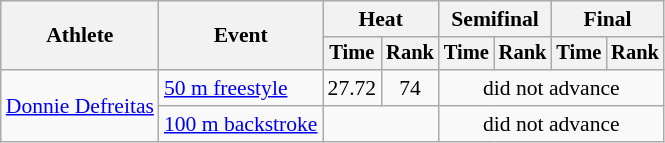<table class=wikitable style="font-size:90%">
<tr>
<th rowspan="2">Athlete</th>
<th rowspan="2">Event</th>
<th colspan="2">Heat</th>
<th colspan="2">Semifinal</th>
<th colspan="2">Final</th>
</tr>
<tr style="font-size:95%">
<th>Time</th>
<th>Rank</th>
<th>Time</th>
<th>Rank</th>
<th>Time</th>
<th>Rank</th>
</tr>
<tr align=center>
<td align=left rowspan=2><a href='#'>Donnie Defreitas</a></td>
<td align=left><a href='#'>50 m freestyle</a></td>
<td>27.72</td>
<td>74</td>
<td colspan=4>did not advance</td>
</tr>
<tr align=center>
<td align=left><a href='#'>100 m backstroke</a></td>
<td colspan=2></td>
<td colspan=4>did not advance</td>
</tr>
</table>
